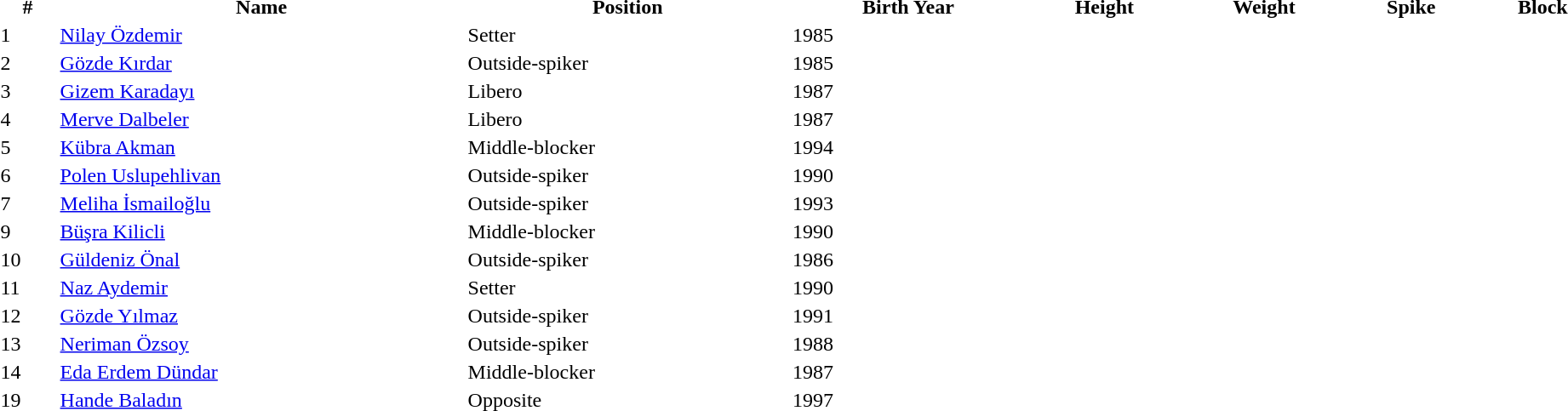<table class="sortable" style="background:transparent; margin:0px; width:100%;">
<tr>
<th>#</th>
<th>Name</th>
<th>Position</th>
<th>Birth Year</th>
<th>Height</th>
<th>Weight</th>
<th>Spike</th>
<th>Block</th>
</tr>
<tr>
<td>1</td>
<td><a href='#'>Nilay Özdemir</a></td>
<td>Setter</td>
<td>1985</td>
<td></td>
<td></td>
<td></td>
<td></td>
</tr>
<tr>
<td>2</td>
<td><a href='#'>Gözde Kırdar</a></td>
<td>Outside-spiker</td>
<td>1985</td>
<td></td>
<td></td>
<td></td>
<td></td>
</tr>
<tr>
<td>3</td>
<td><a href='#'>Gizem Karadayı</a></td>
<td>Libero</td>
<td>1987</td>
<td></td>
<td></td>
<td></td>
<td></td>
</tr>
<tr>
<td>4</td>
<td><a href='#'>Merve Dalbeler</a></td>
<td>Libero</td>
<td>1987</td>
<td></td>
<td></td>
<td></td>
<td></td>
</tr>
<tr>
<td>5</td>
<td><a href='#'>Kübra Akman</a></td>
<td>Middle-blocker</td>
<td>1994</td>
<td></td>
<td></td>
<td></td>
<td></td>
</tr>
<tr>
<td>6</td>
<td><a href='#'>Polen Uslupehlivan</a></td>
<td>Outside-spiker</td>
<td>1990</td>
<td></td>
<td></td>
<td></td>
<td></td>
</tr>
<tr>
<td>7</td>
<td><a href='#'>Meliha İsmailoğlu</a></td>
<td>Outside-spiker</td>
<td>1993</td>
<td></td>
<td></td>
<td></td>
<td></td>
</tr>
<tr>
<td>9</td>
<td><a href='#'>Büşra Kilicli</a></td>
<td>Middle-blocker</td>
<td>1990</td>
<td></td>
<td></td>
<td></td>
<td></td>
</tr>
<tr>
<td>10</td>
<td><a href='#'>Güldeniz Önal</a></td>
<td>Outside-spiker</td>
<td>1986</td>
<td></td>
<td></td>
<td></td>
<td></td>
</tr>
<tr>
<td>11</td>
<td><a href='#'>Naz Aydemir</a></td>
<td>Setter</td>
<td>1990</td>
<td></td>
<td></td>
<td></td>
<td></td>
</tr>
<tr>
<td>12</td>
<td><a href='#'>Gözde Yılmaz</a></td>
<td>Outside-spiker</td>
<td>1991</td>
<td></td>
<td></td>
<td></td>
<td></td>
</tr>
<tr>
<td>13</td>
<td><a href='#'>Neriman Özsoy</a></td>
<td>Outside-spiker</td>
<td>1988</td>
<td></td>
<td></td>
<td></td>
<td></td>
</tr>
<tr>
<td>14</td>
<td><a href='#'>Eda Erdem Dündar</a></td>
<td>Middle-blocker</td>
<td>1987</td>
<td></td>
<td></td>
<td></td>
<td></td>
</tr>
<tr>
<td>19</td>
<td><a href='#'>Hande Baladın</a></td>
<td>Opposite</td>
<td>1997</td>
<td></td>
<td></td>
<td></td>
<td></td>
</tr>
<tr>
</tr>
</table>
